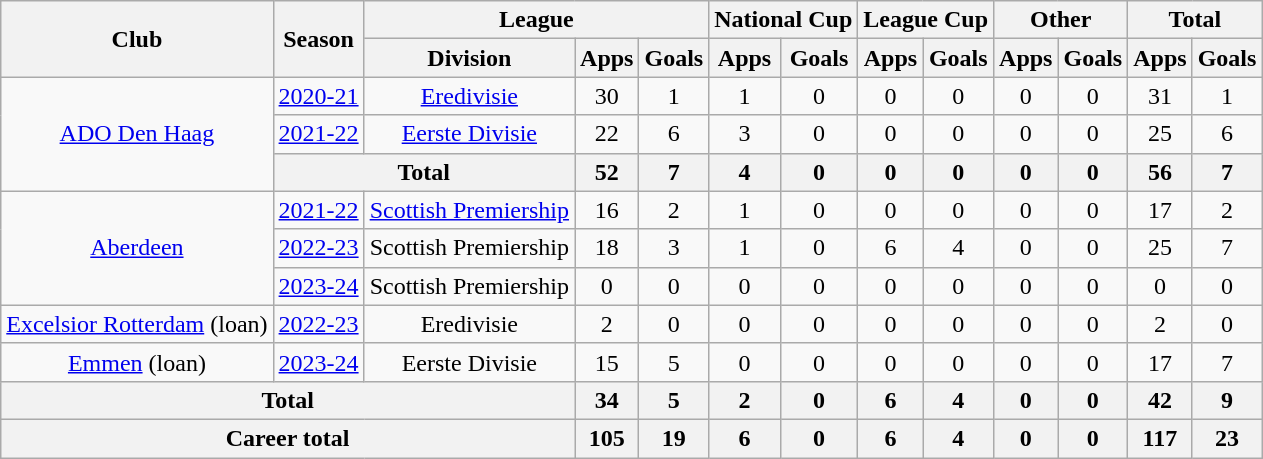<table class="wikitable" style="text-align:center">
<tr>
<th rowspan="2">Club</th>
<th rowspan="2">Season</th>
<th colspan="3">League</th>
<th colspan="2">National Cup</th>
<th colspan="2">League Cup</th>
<th colspan="2">Other</th>
<th colspan="2">Total</th>
</tr>
<tr>
<th>Division</th>
<th>Apps</th>
<th>Goals</th>
<th>Apps</th>
<th>Goals</th>
<th>Apps</th>
<th>Goals</th>
<th>Apps</th>
<th>Goals</th>
<th>Apps</th>
<th>Goals</th>
</tr>
<tr>
<td rowspan="3"><a href='#'>ADO Den Haag</a></td>
<td><a href='#'>2020-21</a></td>
<td><a href='#'>Eredivisie</a></td>
<td>30</td>
<td>1</td>
<td>1</td>
<td>0</td>
<td>0</td>
<td>0</td>
<td>0</td>
<td>0</td>
<td>31</td>
<td>1</td>
</tr>
<tr>
<td><a href='#'>2021-22</a></td>
<td><a href='#'>Eerste Divisie</a></td>
<td>22</td>
<td>6</td>
<td>3</td>
<td>0</td>
<td>0</td>
<td>0</td>
<td>0</td>
<td>0</td>
<td>25</td>
<td>6</td>
</tr>
<tr>
<th colspan="2">Total</th>
<th>52</th>
<th>7</th>
<th>4</th>
<th>0</th>
<th>0</th>
<th>0</th>
<th>0</th>
<th>0</th>
<th>56</th>
<th>7</th>
</tr>
<tr>
<td rowspan="3"><a href='#'>Aberdeen</a></td>
<td><a href='#'>2021-22</a></td>
<td><a href='#'>Scottish Premiership</a></td>
<td>16</td>
<td>2</td>
<td>1</td>
<td>0</td>
<td>0</td>
<td>0</td>
<td>0</td>
<td>0</td>
<td>17</td>
<td>2</td>
</tr>
<tr>
<td><a href='#'>2022-23</a></td>
<td>Scottish Premiership</td>
<td>18</td>
<td>3</td>
<td>1</td>
<td>0</td>
<td>6</td>
<td>4</td>
<td>0</td>
<td>0</td>
<td>25</td>
<td>7</td>
</tr>
<tr>
<td><a href='#'>2023-24</a></td>
<td>Scottish Premiership</td>
<td>0</td>
<td>0</td>
<td>0</td>
<td>0</td>
<td>0</td>
<td>0</td>
<td>0</td>
<td>0</td>
<td>0</td>
<td>0</td>
</tr>
<tr>
<td><a href='#'>Excelsior Rotterdam</a> (loan)</td>
<td><a href='#'>2022-23</a></td>
<td>Eredivisie</td>
<td>2</td>
<td>0</td>
<td>0</td>
<td>0</td>
<td>0</td>
<td>0</td>
<td>0</td>
<td>0</td>
<td>2</td>
<td>0</td>
</tr>
<tr>
<td><a href='#'>Emmen</a> (loan)</td>
<td><a href='#'>2023-24</a></td>
<td>Eerste Divisie</td>
<td>15</td>
<td>5</td>
<td>0</td>
<td>0</td>
<td>0</td>
<td>0</td>
<td>0</td>
<td>0</td>
<td>17</td>
<td>7</td>
</tr>
<tr>
<th colspan="3">Total</th>
<th>34</th>
<th>5</th>
<th>2</th>
<th>0</th>
<th>6</th>
<th>4</th>
<th>0</th>
<th>0</th>
<th>42</th>
<th>9</th>
</tr>
<tr>
<th colspan="3">Career total</th>
<th>105</th>
<th>19</th>
<th>6</th>
<th>0</th>
<th>6</th>
<th>4</th>
<th>0</th>
<th>0</th>
<th>117</th>
<th>23</th>
</tr>
</table>
